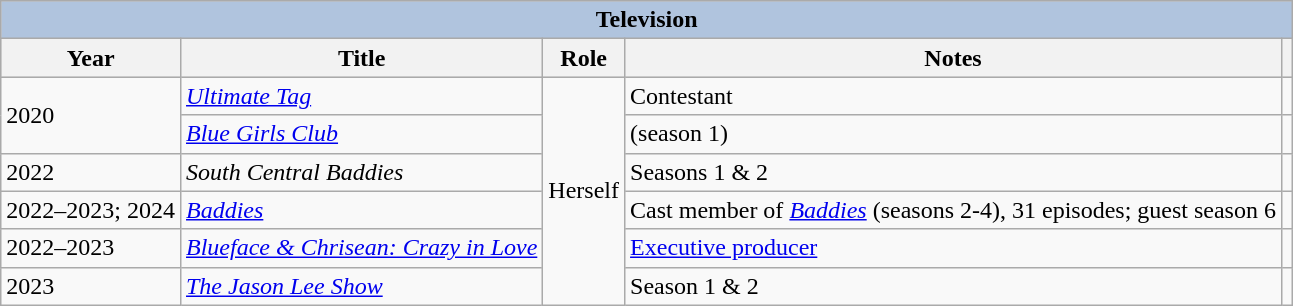<table class="wikitable">
<tr style="background:#ccc; text-align:center;">
<th colspan="5" style="background: LightSteelBlue;">Television</th>
</tr>
<tr style="background:#ccc; text-align:center;">
<th>Year</th>
<th>Title</th>
<th>Role</th>
<th class="unsortable">Notes</th>
<th></th>
</tr>
<tr>
<td rowspan="2">2020</td>
<td><em><a href='#'>Ultimate Tag</a></em></td>
<td rowspan="6">Herself</td>
<td>Contestant</td>
<td></td>
</tr>
<tr>
<td><em><a href='#'>Blue Girls Club</a></em></td>
<td>(season 1)</td>
<td></td>
</tr>
<tr>
<td>2022</td>
<td><em>South Central Baddies </em></td>
<td>Seasons 1 & 2</td>
<td></td>
</tr>
<tr>
<td rowspan="1">2022–2023; 2024</td>
<td><em><a href='#'>Baddies</a></em></td>
<td>Cast member of <em><a href='#'>Baddies</a></em> (seasons 2-4), 31 episodes; guest season 6</td>
<td></td>
</tr>
<tr>
<td rowspan="1">2022–2023</td>
<td><em><a href='#'>Blueface & Chrisean: Crazy in Love</a></em></td>
<td><a href='#'>Executive producer</a></td>
<td></td>
</tr>
<tr>
<td>2023</td>
<td><em><a href='#'>The Jason Lee Show</a></em></td>
<td>Season 1 & 2</td>
</tr>
</table>
